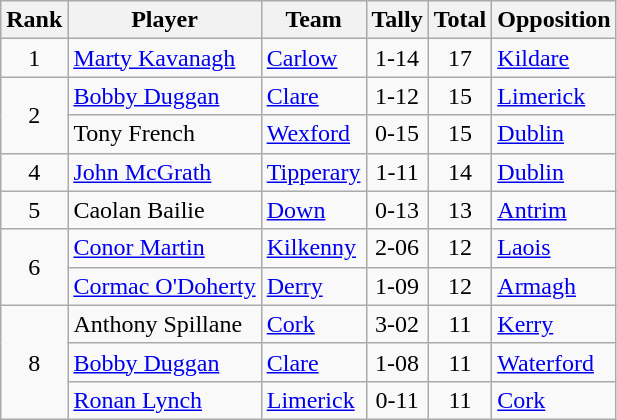<table class="wikitable">
<tr>
<th>Rank</th>
<th>Player</th>
<th>Team</th>
<th>Tally</th>
<th>Total</th>
<th>Opposition</th>
</tr>
<tr>
<td rowspan=1 align=center>1</td>
<td><a href='#'>Marty Kavanagh</a></td>
<td><a href='#'>Carlow</a></td>
<td align=center>1-14</td>
<td align=center>17</td>
<td><a href='#'>Kildare</a></td>
</tr>
<tr>
<td rowspan=2 align=center>2</td>
<td><a href='#'>Bobby Duggan</a></td>
<td><a href='#'>Clare</a></td>
<td align=center>1-12</td>
<td align=center>15</td>
<td><a href='#'>Limerick</a></td>
</tr>
<tr>
<td>Tony French</td>
<td><a href='#'>Wexford</a></td>
<td align=center>0-15</td>
<td align=center>15</td>
<td><a href='#'>Dublin</a></td>
</tr>
<tr>
<td rowspan=1 align=center>4</td>
<td><a href='#'>John McGrath</a></td>
<td><a href='#'>Tipperary</a></td>
<td align=center>1-11</td>
<td align=center>14</td>
<td><a href='#'>Dublin</a></td>
</tr>
<tr>
<td rowspan=1 align=center>5</td>
<td>Caolan Bailie</td>
<td><a href='#'>Down</a></td>
<td align=center>0-13</td>
<td align=center>13</td>
<td><a href='#'>Antrim</a></td>
</tr>
<tr>
<td rowspan=2 align=center>6</td>
<td><a href='#'>Conor Martin</a></td>
<td><a href='#'>Kilkenny</a></td>
<td align=center>2-06</td>
<td align=center>12</td>
<td><a href='#'>Laois</a></td>
</tr>
<tr>
<td><a href='#'>Cormac O'Doherty</a></td>
<td><a href='#'>Derry</a></td>
<td align=center>1-09</td>
<td align=center>12</td>
<td><a href='#'>Armagh</a></td>
</tr>
<tr>
<td rowspan=3 align=center>8</td>
<td>Anthony Spillane</td>
<td><a href='#'>Cork</a></td>
<td align=center>3-02</td>
<td align=center>11</td>
<td><a href='#'>Kerry</a></td>
</tr>
<tr>
<td><a href='#'>Bobby Duggan</a></td>
<td><a href='#'>Clare</a></td>
<td align=center>1-08</td>
<td align=center>11</td>
<td><a href='#'>Waterford</a></td>
</tr>
<tr>
<td><a href='#'>Ronan Lynch</a></td>
<td><a href='#'>Limerick</a></td>
<td align=center>0-11</td>
<td align=center>11</td>
<td><a href='#'>Cork</a></td>
</tr>
</table>
